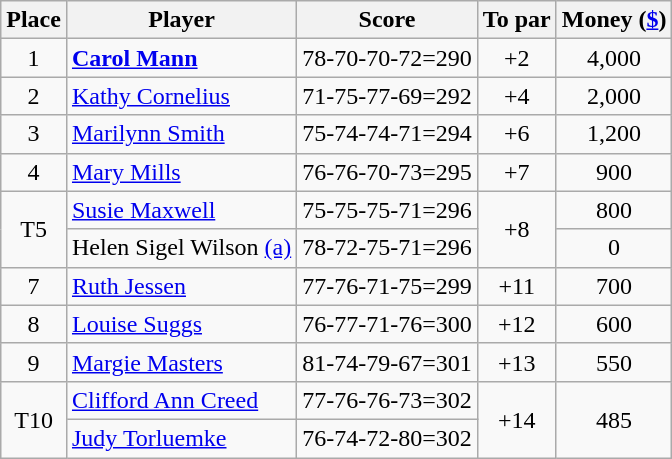<table class="wikitable">
<tr>
<th>Place</th>
<th>Player</th>
<th>Score</th>
<th>To par</th>
<th>Money (<a href='#'>$</a>)</th>
</tr>
<tr>
<td align=center>1</td>
<td> <strong><a href='#'>Carol Mann</a></strong></td>
<td>78-70-70-72=290</td>
<td align=center>+2</td>
<td align=center>4,000</td>
</tr>
<tr>
<td align=center>2</td>
<td> <a href='#'>Kathy Cornelius</a></td>
<td>71-75-77-69=292</td>
<td align=center>+4</td>
<td align=center>2,000</td>
</tr>
<tr>
<td align=center>3</td>
<td> <a href='#'>Marilynn Smith</a></td>
<td>75-74-74-71=294</td>
<td align=center>+6</td>
<td align=center>1,200</td>
</tr>
<tr>
<td align=center>4</td>
<td> <a href='#'>Mary Mills</a></td>
<td>76-76-70-73=295</td>
<td align=center>+7</td>
<td align=center>900</td>
</tr>
<tr>
<td align=center rowspan=2>T5</td>
<td> <a href='#'>Susie Maxwell</a></td>
<td>75-75-75-71=296</td>
<td align=center rowspan=2>+8</td>
<td align=center>800</td>
</tr>
<tr>
<td> Helen Sigel Wilson <a href='#'>(a)</a></td>
<td>78-72-75-71=296</td>
<td align=center>0</td>
</tr>
<tr>
<td align=center>7</td>
<td> <a href='#'>Ruth Jessen</a></td>
<td>77-76-71-75=299</td>
<td align=center>+11</td>
<td align=center>700</td>
</tr>
<tr>
<td align=center>8</td>
<td> <a href='#'>Louise Suggs</a></td>
<td>76-77-71-76=300</td>
<td align=center>+12</td>
<td align=center>600</td>
</tr>
<tr>
<td align=center>9</td>
<td> <a href='#'>Margie Masters</a></td>
<td>81-74-79-67=301</td>
<td align=center>+13</td>
<td align=center>550</td>
</tr>
<tr>
<td align=center rowspan=2>T10</td>
<td> <a href='#'>Clifford Ann Creed</a></td>
<td>77-76-76-73=302</td>
<td align=center rowspan=2>+14</td>
<td align=center rowspan=2>485</td>
</tr>
<tr>
<td> <a href='#'>Judy Torluemke</a></td>
<td>76-74-72-80=302</td>
</tr>
</table>
